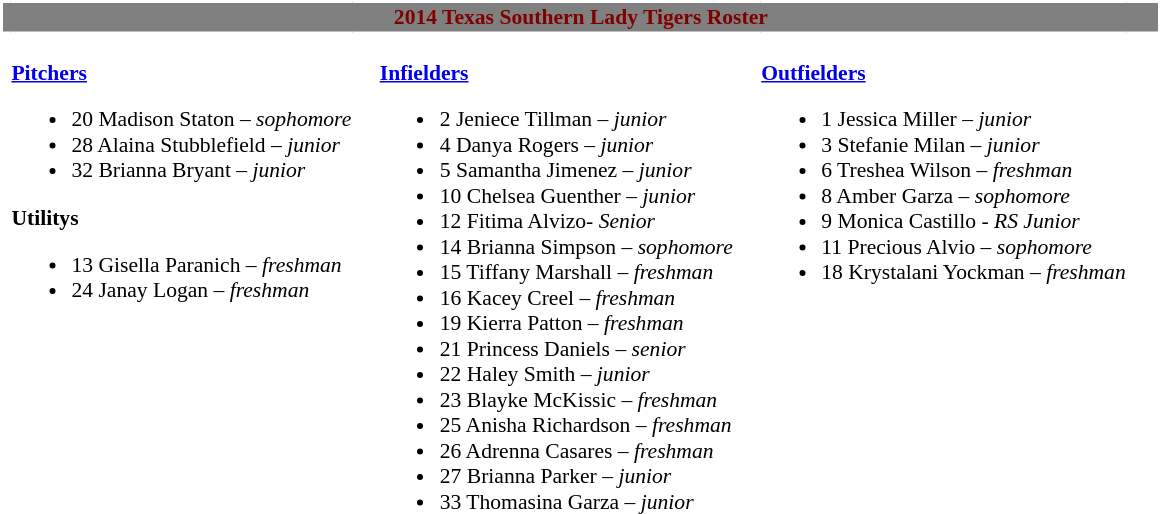<table class="toccolours" style="border-collapse:collapse; font-size:90%;">
<tr>
<td colspan="7" style="text-align:center; background:#808080;color:#800000; border: 2px solid #FFFFFF;"><strong>2014 Texas Southern Lady Tigers Roster</strong></td>
</tr>
<tr>
</tr>
<tr>
<td width="03"> </td>
<td valign="top"><br><strong><a href='#'>Pitchers</a></strong><ul><li>20 Madison Staton – <em>sophomore</em></li><li>28 Alaina Stubblefield – <em>junior</em></li><li>32 Brianna Bryant – <em>junior</em></li></ul><strong>Utilitys</strong><ul><li>13 Gisella Paranich – <em>freshman</em></li><li>24 Janay Logan – <em>freshman</em></li></ul></td>
<td width="15"> </td>
<td valign="top"><br><strong><a href='#'>Infielders</a></strong><ul><li>2 Jeniece Tillman – <em>junior</em></li><li>4 Danya Rogers – <em>junior</em></li><li>5 Samantha Jimenez – <em>junior</em></li><li>10 Chelsea Guenther – <em>junior</em></li><li>12 Fitima Alvizo- <em>Senior</em></li><li>14 Brianna Simpson – <em>sophomore</em></li><li>15 Tiffany Marshall – <em>freshman</em></li><li>16 Kacey Creel – <em>freshman</em></li><li>19 Kierra Patton – <em>freshman</em></li><li>21 Princess Daniels – <em>senior</em></li><li>22 Haley Smith – <em>junior</em></li><li>23 Blayke McKissic – <em>freshman</em></li><li>25 Anisha Richardson – <em>freshman</em></li><li>26 Adrenna Casares – <em>freshman</em></li><li>27 Brianna Parker – <em>junior</em></li><li>33 Thomasina Garza – <em>junior</em></li></ul></td>
<td width="15"> </td>
<td valign="top"><br><strong><a href='#'>Outfielders</a></strong><ul><li>1 Jessica Miller – <em>junior</em></li><li>3 Stefanie Milan – <em>junior</em></li><li>6 Treshea Wilson – <em>freshman</em></li><li>8 Amber Garza – <em>sophomore</em></li><li>9 Monica Castillo - <em>RS Junior</em></li><li>11 Precious Alvio – <em>sophomore</em></li><li>18 Krystalani Yockman – <em>freshman</em></li></ul></td>
<td width="20"> </td>
</tr>
</table>
